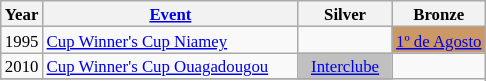<table class="wikitable" style="text-align:center; font-size:70%;">
<tr>
<th>Year</th>
<th width="165"><a href='#'>Event</a></th>
<th width="57">Silver</th>
<th width="57">Bronze</th>
</tr>
<tr>
<td>1995</td>
<td align=left><a href='#'>Cup Winner's Cup Niamey</a></td>
<td></td>
<td style="background:#cc9966;"><a href='#'>1º de Agosto</a></td>
</tr>
<tr>
<td>2010</td>
<td align=left><a href='#'>Cup Winner's Cup Ouagadougou</a></td>
<td style="background:silver;"><a href='#'>Interclube</a></td>
</tr>
<tr>
</tr>
</table>
